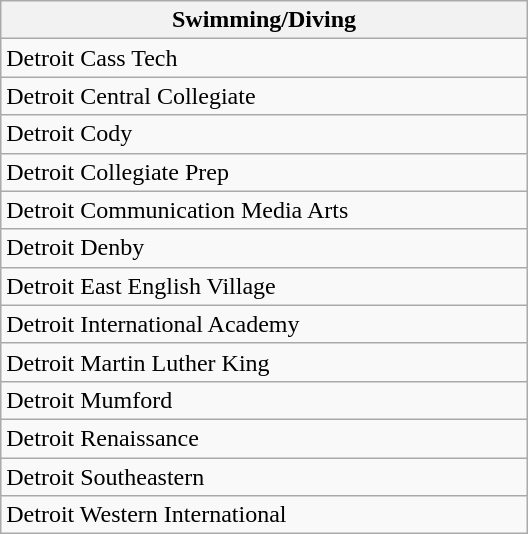<table class="wikitable collapsible collapsed" style="width:22em">
<tr>
<th align=center>Swimming/Diving</th>
</tr>
<tr>
<td>Detroit Cass Tech</td>
</tr>
<tr>
<td>Detroit Central Collegiate</td>
</tr>
<tr>
<td>Detroit Cody</td>
</tr>
<tr>
<td>Detroit Collegiate Prep</td>
</tr>
<tr>
<td>Detroit Communication Media Arts</td>
</tr>
<tr>
<td>Detroit Denby</td>
</tr>
<tr>
<td>Detroit East English Village</td>
</tr>
<tr>
<td>Detroit International Academy</td>
</tr>
<tr>
<td>Detroit Martin Luther King</td>
</tr>
<tr>
<td>Detroit Mumford</td>
</tr>
<tr>
<td>Detroit Renaissance</td>
</tr>
<tr>
<td>Detroit Southeastern</td>
</tr>
<tr>
<td>Detroit Western International</td>
</tr>
</table>
